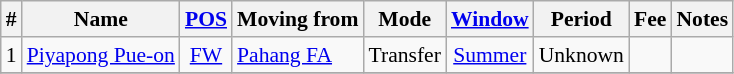<table class="wikitable sortable" style="text-align: center; font-size:90%;">
<tr>
<th>#</th>
<th>Name</th>
<th><a href='#'>POS</a></th>
<th>Moving from</th>
<th>Mode</th>
<th><a href='#'>Window</a></th>
<th>Period</th>
<th>Fee</th>
<th>Notes</th>
</tr>
<tr>
<td>1</td>
<td align=left> <a href='#'>Piyapong Pue-on</a></td>
<td><a href='#'>FW</a></td>
<td align=left> <a href='#'>Pahang FA</a></td>
<td>Transfer</td>
<td><a href='#'>Summer</a></td>
<td>Unknown</td>
<td></td>
<td></td>
</tr>
<tr>
</tr>
</table>
